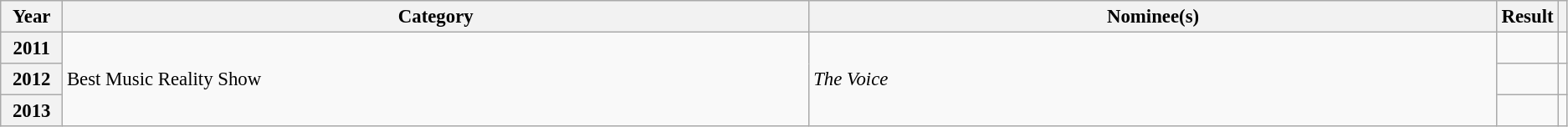<table class="wikitable plainrowheaders" style="font-size: 95%">
<tr>
<th scope="col" style="width:4%;">Year</th>
<th scope="col" style="width:50%;">Category</th>
<th scope="col" style="width:50%;">Nominee(s)</th>
<th scope="col" style="width:6%;">Result</th>
<th scope="col" style="width:4%;"></th>
</tr>
<tr>
<th scope="row">2011</th>
<td rowspan="3">Best Music Reality Show</td>
<td rowspan="3"><em>The Voice</em></td>
<td></td>
<td style="text-align:center;"></td>
</tr>
<tr>
<th scope="row">2012</th>
<td></td>
<td style="text-align:center;"></td>
</tr>
<tr>
<th scope="row">2013</th>
<td></td>
<td style="text-align:center;"></td>
</tr>
</table>
